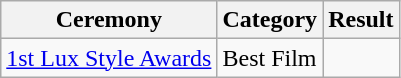<table class="wikitable style">
<tr>
<th>Ceremony</th>
<th>Category</th>
<th>Result</th>
</tr>
<tr>
<td><a href='#'>1st Lux Style Awards</a></td>
<td>Best Film</td>
<td></td>
</tr>
</table>
